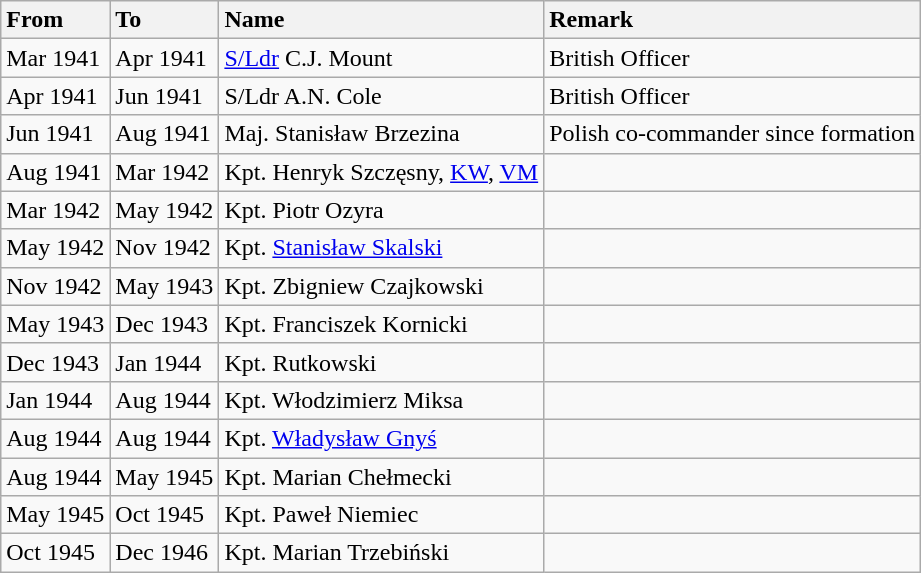<table class="wikitable">
<tr>
<th style="text-align: left;">From</th>
<th style="text-align: left;">To</th>
<th style="text-align: left;">Name</th>
<th style="text-align: left;">Remark</th>
</tr>
<tr>
<td>Mar 1941</td>
<td>Apr 1941</td>
<td><a href='#'>S/Ldr</a> C.J. Mount</td>
<td>British Officer</td>
</tr>
<tr>
<td>Apr 1941</td>
<td>Jun 1941</td>
<td>S/Ldr A.N. Cole</td>
<td>British Officer</td>
</tr>
<tr>
<td>Jun 1941</td>
<td>Aug 1941</td>
<td>Maj. Stanisław Brzezina</td>
<td>Polish co-commander since formation</td>
</tr>
<tr>
<td>Aug 1941</td>
<td>Mar 1942</td>
<td>Kpt. Henryk Szczęsny, <a href='#'>KW</a>, <a href='#'>VM</a></td>
<td></td>
</tr>
<tr>
<td>Mar 1942</td>
<td>May 1942</td>
<td>Kpt. Piotr Ozyra</td>
<td></td>
</tr>
<tr>
<td>May 1942</td>
<td>Nov 1942</td>
<td>Kpt. <a href='#'>Stanisław Skalski</a></td>
<td></td>
</tr>
<tr>
<td>Nov 1942</td>
<td>May 1943</td>
<td>Kpt. Zbigniew Czajkowski</td>
<td></td>
</tr>
<tr>
<td>May 1943</td>
<td>Dec 1943</td>
<td>Kpt. Franciszek Kornicki</td>
<td></td>
</tr>
<tr>
<td>Dec 1943</td>
<td>Jan 1944</td>
<td>Kpt. Rutkowski</td>
<td></td>
</tr>
<tr>
<td>Jan 1944</td>
<td>Aug 1944</td>
<td>Kpt. Włodzimierz Miksa</td>
<td></td>
</tr>
<tr>
<td>Aug 1944</td>
<td>Aug 1944</td>
<td>Kpt. <a href='#'>Władysław Gnyś</a></td>
<td></td>
</tr>
<tr>
<td>Aug 1944</td>
<td>May 1945</td>
<td>Kpt. Marian Chełmecki</td>
<td></td>
</tr>
<tr>
<td>May 1945</td>
<td>Oct 1945</td>
<td>Kpt. Paweł Niemiec</td>
<td></td>
</tr>
<tr>
<td>Oct 1945</td>
<td>Dec 1946</td>
<td>Kpt. Marian Trzebiński</td>
<td></td>
</tr>
</table>
